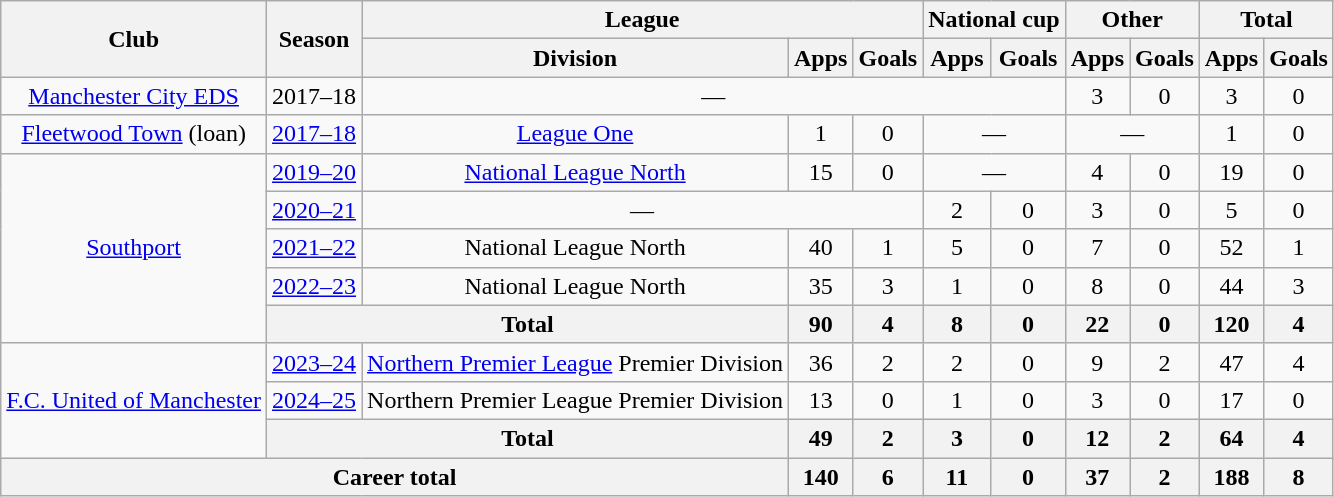<table class="wikitable" style="text-align: center">
<tr>
<th rowspan="2">Club</th>
<th rowspan="2">Season</th>
<th colspan="3">League</th>
<th colspan="2">National cup</th>
<th colspan="2">Other</th>
<th colspan="2">Total</th>
</tr>
<tr>
<th>Division</th>
<th>Apps</th>
<th>Goals</th>
<th>Apps</th>
<th>Goals</th>
<th>Apps</th>
<th>Goals</th>
<th>Apps</th>
<th>Goals</th>
</tr>
<tr>
<td><a href='#'>Manchester City EDS</a></td>
<td>2017–18</td>
<td colspan="5">—</td>
<td>3</td>
<td>0</td>
<td>3</td>
<td>0</td>
</tr>
<tr>
<td><a href='#'>Fleetwood Town</a> (loan)</td>
<td><a href='#'>2017–18</a></td>
<td><a href='#'>League One</a></td>
<td>1</td>
<td>0</td>
<td colspan="2">—</td>
<td colspan="2">—</td>
<td>1</td>
<td>0</td>
</tr>
<tr>
<td rowspan="5"><a href='#'>Southport</a></td>
<td><a href='#'>2019–20</a></td>
<td><a href='#'>National League North</a></td>
<td>15</td>
<td>0</td>
<td colspan="2">—</td>
<td>4</td>
<td>0</td>
<td>19</td>
<td>0</td>
</tr>
<tr>
<td><a href='#'>2020–21</a></td>
<td colspan="3">—</td>
<td>2</td>
<td>0</td>
<td>3</td>
<td>0</td>
<td>5</td>
<td>0</td>
</tr>
<tr>
<td><a href='#'>2021–22</a></td>
<td>National League North</td>
<td>40</td>
<td>1</td>
<td>5</td>
<td>0</td>
<td>7</td>
<td>0</td>
<td>52</td>
<td>1</td>
</tr>
<tr>
<td><a href='#'>2022–23</a></td>
<td>National League North</td>
<td>35</td>
<td>3</td>
<td>1</td>
<td>0</td>
<td>8</td>
<td>0</td>
<td>44</td>
<td>3</td>
</tr>
<tr>
<th colspan="2">Total</th>
<th>90</th>
<th>4</th>
<th>8</th>
<th>0</th>
<th>22</th>
<th>0</th>
<th>120</th>
<th>4</th>
</tr>
<tr>
<td rowspan="3"><a href='#'>F.C. United of Manchester</a></td>
<td><a href='#'>2023–24</a></td>
<td><a href='#'>Northern Premier League</a> Premier Division</td>
<td>36</td>
<td>2</td>
<td>2</td>
<td>0</td>
<td>9</td>
<td>2</td>
<td>47</td>
<td>4</td>
</tr>
<tr>
<td><a href='#'>2024–25</a></td>
<td>Northern Premier League Premier Division</td>
<td>13</td>
<td>0</td>
<td>1</td>
<td>0</td>
<td>3</td>
<td>0</td>
<td>17</td>
<td>0</td>
</tr>
<tr>
<th colspan="2">Total</th>
<th>49</th>
<th>2</th>
<th>3</th>
<th>0</th>
<th>12</th>
<th>2</th>
<th>64</th>
<th>4</th>
</tr>
<tr>
<th colspan="3">Career total</th>
<th>140</th>
<th>6</th>
<th>11</th>
<th>0</th>
<th>37</th>
<th>2</th>
<th>188</th>
<th>8</th>
</tr>
</table>
